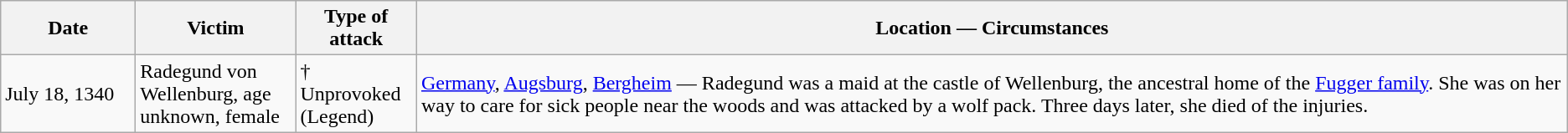<table class="wikitable">
<tr>
<th style="width:100px;">Date</th>
<th style="width:120px;">Victim</th>
<th>Type of attack</th>
<th>Location — Circumstances</th>
</tr>
<tr>
<td>July 18, 1340</td>
<td>Radegund von Wellenburg, age unknown, female</td>
<td>† Unprovoked<br>(Legend)</td>
<td><a href='#'>Germany</a>, <a href='#'>Augsburg</a>, <a href='#'>Bergheim</a> — Radegund was a maid at the castle of Wellenburg, the ancestral home of the <a href='#'>Fugger family</a>. She was on her way to care for sick people near the woods and was attacked by a wolf pack. Three days later, she died of the injuries.</td>
</tr>
</table>
